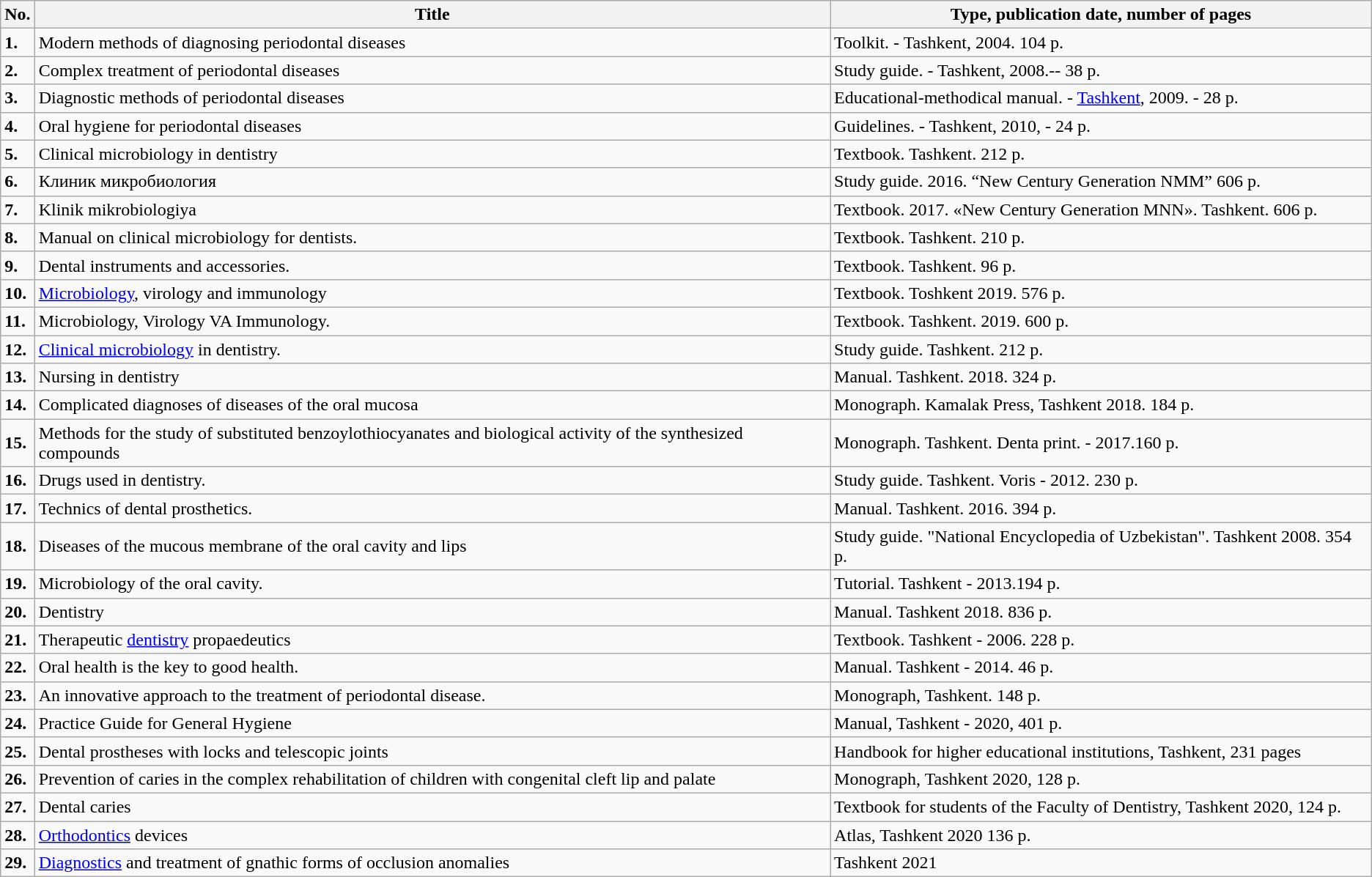<table class="wikitable">
<tr>
<th>No.</th>
<th>Title</th>
<th>Type, publication date, number of pages</th>
</tr>
<tr>
<td><strong>1. </strong></td>
<td>Modern methods of diagnosing periodontal diseases</td>
<td>Toolkit. - Tashkent, 2004. 104 p.</td>
</tr>
<tr>
<td><strong>2. </strong></td>
<td>Complex treatment of periodontal diseases</td>
<td>Study guide. - Tashkent, 2008.-- 38 p.</td>
</tr>
<tr>
<td><strong>3. </strong></td>
<td>Diagnostic methods of periodontal diseases</td>
<td>Educational-methodical manual. - <a href='#'>Tashkent</a>, 2009. - 28 p.</td>
</tr>
<tr>
<td><strong>4. </strong></td>
<td>Oral hygiene for periodontal diseases</td>
<td>Guidelines. - Tashkent, 2010, - 24 p.</td>
</tr>
<tr>
<td><strong>5. </strong></td>
<td>Clinical microbiology in dentistry</td>
<td>Textbook. Tashkent. 212 p.</td>
</tr>
<tr>
<td><strong>6. </strong></td>
<td>Клиник микробиология</td>
<td>Study guide. 2016. “New Century Generation NMM” 606 p.</td>
</tr>
<tr>
<td><strong>7. </strong></td>
<td>Klinik mikrobiologiya</td>
<td>Textbook. 2017. «New Century Generation MNN». Tashkent. 606 p.</td>
</tr>
<tr>
<td><strong>8. </strong></td>
<td>Manual on clinical microbiology for dentists.</td>
<td>Textbook. Tashkent. 210 p.</td>
</tr>
<tr>
<td><strong>9. </strong></td>
<td>Dental instruments and accessories.</td>
<td>Textbook. Tashkent. 96 p.</td>
</tr>
<tr>
<td><strong>10. </strong></td>
<td><a href='#'>Microbiology</a>, virology and immunology</td>
<td>Textbook. Toshkent 2019. 576 p.</td>
</tr>
<tr>
<td><strong>11. </strong></td>
<td>Microbiology, Virology VA Immunology.</td>
<td>Textbook. Tashkent. 2019. 600 p.</td>
</tr>
<tr>
<td><strong>12. </strong></td>
<td><a href='#'>Clinical microbiology</a> in dentistry.</td>
<td>Study guide. Tashkent. 212 p.</td>
</tr>
<tr>
<td><strong>13. </strong></td>
<td>Nursing in dentistry</td>
<td>Manual. Tashkent. 2018. 324 p.</td>
</tr>
<tr>
<td><strong>14. </strong></td>
<td>Complicated diagnoses of diseases of the oral mucosa</td>
<td>Monograph. Kamalak Press, Tashkent 2018. 184 p.</td>
</tr>
<tr>
<td><strong>15. </strong></td>
<td>Methods for the study of substituted benzoylothiocyanates and biological activity of the synthesized compounds</td>
<td>Monograph. Tashkent. Denta print. - 2017.160 p.</td>
</tr>
<tr>
<td><strong>16. </strong></td>
<td>Drugs used in dentistry.</td>
<td>Study guide. Tashkent. Voris - 2012. 230 p.</td>
</tr>
<tr>
<td><strong>17. </strong></td>
<td>Technics of dental prosthetics.</td>
<td>Manual. Tashkent. 2016. 394 p.</td>
</tr>
<tr>
<td><strong>18. </strong></td>
<td>Diseases of the mucous membrane of the oral cavity and lips</td>
<td>Study guide. "National Encyclopedia of Uzbekistan". Tashkent 2008. 354 p.</td>
</tr>
<tr>
<td><strong>19. </strong></td>
<td>Microbiology of the oral cavity.</td>
<td>Tutorial. Tashkent - 2013.194 p.</td>
</tr>
<tr>
<td><strong>20. </strong></td>
<td>Dentistry</td>
<td>Manual. Tashkent 2018. 836 p.</td>
</tr>
<tr>
<td><strong>21. </strong></td>
<td>Therapeutic <a href='#'>dentistry</a> propaedeutics</td>
<td>Textbook. Tashkent - 2006. 228 p.</td>
</tr>
<tr>
<td><strong>22. </strong></td>
<td>Oral health is the key to good health.</td>
<td>Manual. Tashkent - 2014. 46 p.</td>
</tr>
<tr>
<td><strong>23. </strong></td>
<td>An innovative approach to the treatment of periodontal disease.</td>
<td>Monograph, Tashkent. 148 p.</td>
</tr>
<tr>
<td><strong>24. </strong></td>
<td>Practice Guide for General Hygiene</td>
<td>Manual, Tashkent - 2020, 401 p.</td>
</tr>
<tr>
<td><strong>25. </strong></td>
<td>Dental prostheses with locks and telescopic joints</td>
<td>Handbook for higher educational institutions, Tashkent, 231 pages</td>
</tr>
<tr>
<td><strong>26. </strong></td>
<td>Prevention of caries in the complex rehabilitation of children with congenital cleft lip and palate</td>
<td>Monograph, Tashkent 2020, 128 p.</td>
</tr>
<tr>
<td><strong>27. </strong></td>
<td>Dental caries</td>
<td>Textbook for students of the Faculty of Dentistry, Tashkent 2020, 124 p.</td>
</tr>
<tr>
<td><strong>28. </strong></td>
<td><a href='#'>Orthodontics</a> devices</td>
<td>Atlas, Tashkent 2020 136 p.</td>
</tr>
<tr>
<td><strong>29. </strong></td>
<td><a href='#'>Diagnostics</a> and treatment of gnathic forms of occlusion anomalies</td>
<td>Tashkent 2021</td>
</tr>
</table>
